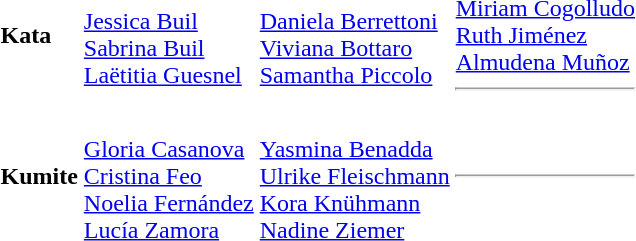<table>
<tr>
<td><strong>Kata</strong></td>
<td><br><a href='#'>Jessica Buil</a><br><a href='#'>Sabrina Buil</a><br><a href='#'>Laëtitia Guesnel</a></td>
<td><br><a href='#'>Daniela Berrettoni</a><br><a href='#'>Viviana Bottaro</a><br><a href='#'>Samantha Piccolo</a></td>
<td><br><a href='#'>Miriam Cogolludo</a><br><a href='#'>Ruth Jiménez</a><br><a href='#'>Almudena Muñoz</a><hr></td>
</tr>
<tr>
<td><strong>Kumite</strong></td>
<td><br><a href='#'>Gloria Casanova</a><br><a href='#'>Cristina Feo</a><br><a href='#'>Noelia Fernández</a><br><a href='#'>Lucía Zamora</a></td>
<td><br><a href='#'>Yasmina Benadda</a><br><a href='#'>Ulrike Fleischmann</a><br><a href='#'>Kora Knühmann</a><br><a href='#'>Nadine Ziemer</a></td>
<td><hr></td>
</tr>
</table>
